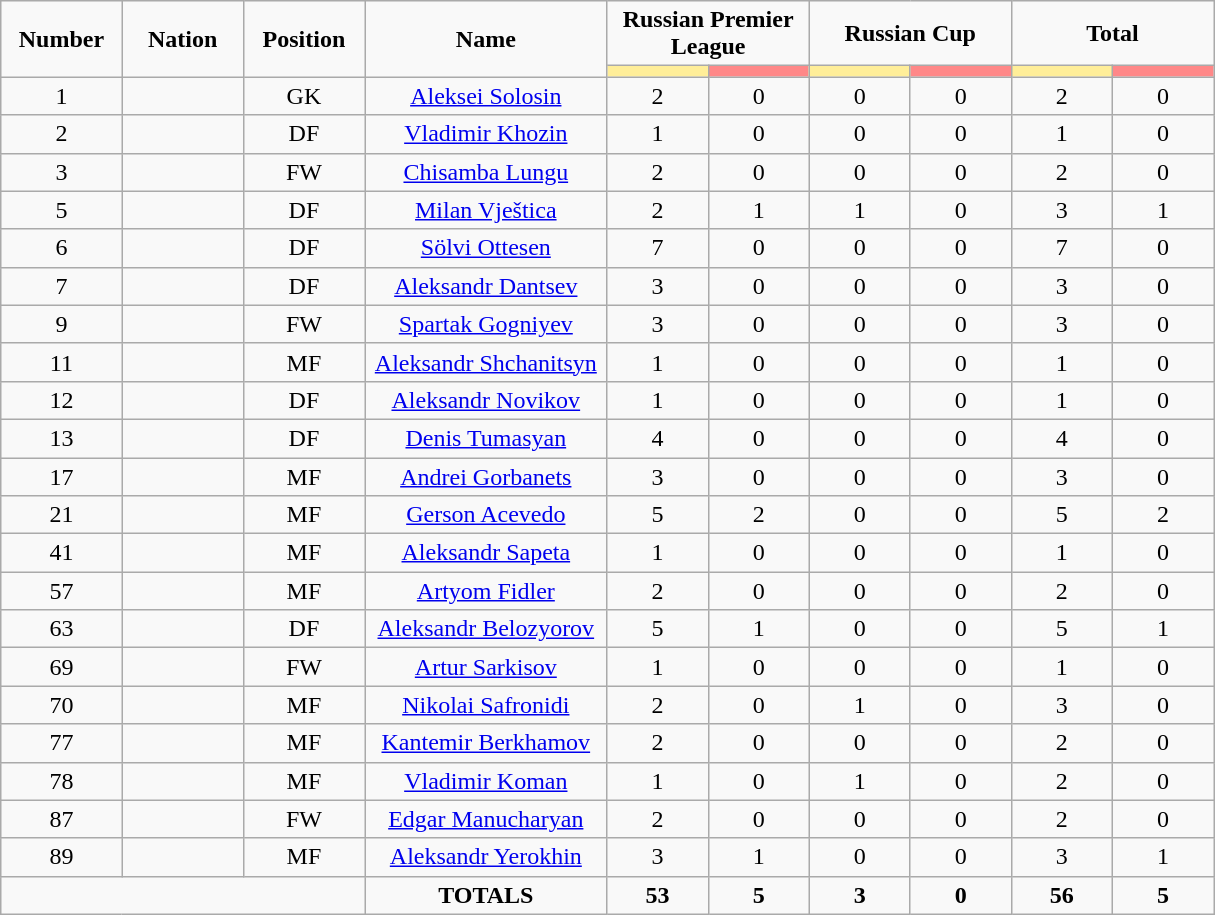<table class="wikitable" style="font-size: 100%; text-align: center;">
<tr>
<td rowspan=2 width="10%" align=center><strong>Number</strong></td>
<td rowspan=2 width="10%" align=center><strong>Nation</strong></td>
<td rowspan=2 width="10%" align=center><strong>Position</strong></td>
<td rowspan=2 width="20%" align=center><strong>Name</strong></td>
<td colspan=2 align=center><strong>Russian Premier League</strong></td>
<td colspan=2 align=center><strong>Russian Cup</strong></td>
<td colspan=2 align=center><strong>Total</strong></td>
</tr>
<tr>
<th width=60 style="background: #FFEE99"></th>
<th width=60 style="background: #FF8888"></th>
<th width=60 style="background: #FFEE99"></th>
<th width=60 style="background: #FF8888"></th>
<th width=60 style="background: #FFEE99"></th>
<th width=60 style="background: #FF8888"></th>
</tr>
<tr>
<td>1</td>
<td></td>
<td>GK</td>
<td><a href='#'>Aleksei Solosin</a></td>
<td>2</td>
<td>0</td>
<td>0</td>
<td>0</td>
<td>2</td>
<td>0</td>
</tr>
<tr>
<td>2</td>
<td></td>
<td>DF</td>
<td><a href='#'>Vladimir Khozin</a></td>
<td>1</td>
<td>0</td>
<td>0</td>
<td>0</td>
<td>1</td>
<td>0</td>
</tr>
<tr>
<td>3</td>
<td></td>
<td>FW</td>
<td><a href='#'>Chisamba Lungu</a></td>
<td>2</td>
<td>0</td>
<td>0</td>
<td>0</td>
<td>2</td>
<td>0</td>
</tr>
<tr>
<td>5</td>
<td></td>
<td>DF</td>
<td><a href='#'>Milan Vještica</a></td>
<td>2</td>
<td>1</td>
<td>1</td>
<td>0</td>
<td>3</td>
<td>1</td>
</tr>
<tr>
<td>6</td>
<td></td>
<td>DF</td>
<td><a href='#'>Sölvi Ottesen</a></td>
<td>7</td>
<td>0</td>
<td>0</td>
<td>0</td>
<td>7</td>
<td>0</td>
</tr>
<tr>
<td>7</td>
<td></td>
<td>DF</td>
<td><a href='#'>Aleksandr Dantsev</a></td>
<td>3</td>
<td>0</td>
<td>0</td>
<td>0</td>
<td>3</td>
<td>0</td>
</tr>
<tr>
<td>9</td>
<td></td>
<td>FW</td>
<td><a href='#'>Spartak Gogniyev</a></td>
<td>3</td>
<td>0</td>
<td>0</td>
<td>0</td>
<td>3</td>
<td>0</td>
</tr>
<tr>
<td>11</td>
<td></td>
<td>MF</td>
<td><a href='#'>Aleksandr Shchanitsyn</a></td>
<td>1</td>
<td>0</td>
<td>0</td>
<td>0</td>
<td>1</td>
<td>0</td>
</tr>
<tr>
<td>12</td>
<td></td>
<td>DF</td>
<td><a href='#'>Aleksandr Novikov</a></td>
<td>1</td>
<td>0</td>
<td>0</td>
<td>0</td>
<td>1</td>
<td>0</td>
</tr>
<tr>
<td>13</td>
<td></td>
<td>DF</td>
<td><a href='#'>Denis Tumasyan</a></td>
<td>4</td>
<td>0</td>
<td>0</td>
<td>0</td>
<td>4</td>
<td>0</td>
</tr>
<tr>
<td>17</td>
<td></td>
<td>MF</td>
<td><a href='#'>Andrei Gorbanets</a></td>
<td>3</td>
<td>0</td>
<td>0</td>
<td>0</td>
<td>3</td>
<td>0</td>
</tr>
<tr>
<td>21</td>
<td></td>
<td>MF</td>
<td><a href='#'>Gerson Acevedo</a></td>
<td>5</td>
<td>2</td>
<td>0</td>
<td>0</td>
<td>5</td>
<td>2</td>
</tr>
<tr>
<td>41</td>
<td></td>
<td>MF</td>
<td><a href='#'>Aleksandr Sapeta</a></td>
<td>1</td>
<td>0</td>
<td>0</td>
<td>0</td>
<td>1</td>
<td>0</td>
</tr>
<tr>
<td>57</td>
<td></td>
<td>MF</td>
<td><a href='#'>Artyom Fidler</a></td>
<td>2</td>
<td>0</td>
<td>0</td>
<td>0</td>
<td>2</td>
<td>0</td>
</tr>
<tr>
<td>63</td>
<td></td>
<td>DF</td>
<td><a href='#'>Aleksandr Belozyorov</a></td>
<td>5</td>
<td>1</td>
<td>0</td>
<td>0</td>
<td>5</td>
<td>1</td>
</tr>
<tr>
<td>69</td>
<td></td>
<td>FW</td>
<td><a href='#'>Artur Sarkisov</a></td>
<td>1</td>
<td>0</td>
<td>0</td>
<td>0</td>
<td>1</td>
<td>0</td>
</tr>
<tr>
<td>70</td>
<td></td>
<td>MF</td>
<td><a href='#'>Nikolai Safronidi</a></td>
<td>2</td>
<td>0</td>
<td>1</td>
<td>0</td>
<td>3</td>
<td>0</td>
</tr>
<tr>
<td>77</td>
<td></td>
<td>MF</td>
<td><a href='#'>Kantemir Berkhamov</a></td>
<td>2</td>
<td>0</td>
<td>0</td>
<td>0</td>
<td>2</td>
<td>0</td>
</tr>
<tr>
<td>78</td>
<td></td>
<td>MF</td>
<td><a href='#'>Vladimir Koman</a></td>
<td>1</td>
<td>0</td>
<td>1</td>
<td>0</td>
<td>2</td>
<td>0</td>
</tr>
<tr>
<td>87</td>
<td></td>
<td>FW</td>
<td><a href='#'>Edgar Manucharyan</a></td>
<td>2</td>
<td>0</td>
<td>0</td>
<td>0</td>
<td>2</td>
<td>0</td>
</tr>
<tr>
<td>89</td>
<td></td>
<td>MF</td>
<td><a href='#'>Aleksandr Yerokhin</a></td>
<td>3</td>
<td>1</td>
<td>0</td>
<td>0</td>
<td>3</td>
<td>1</td>
</tr>
<tr>
<td colspan=3></td>
<td><strong>TOTALS</strong></td>
<td><strong>53</strong></td>
<td><strong>5</strong></td>
<td><strong>3</strong></td>
<td><strong>0</strong></td>
<td><strong>56</strong></td>
<td><strong>5</strong></td>
</tr>
</table>
